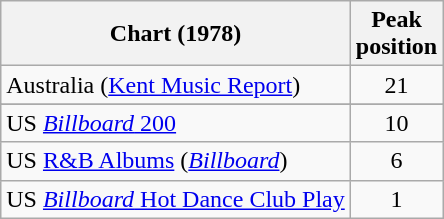<table class="wikitable sortable" border="1">
<tr>
<th>Chart (1978)</th>
<th>Peak<br>position</th>
</tr>
<tr>
<td>Australia (<a href='#'>Kent Music Report</a>)</td>
<td style="text-align:center;">21</td>
</tr>
<tr>
</tr>
<tr>
</tr>
<tr>
</tr>
<tr>
</tr>
<tr>
<td>US <a href='#'><em>Billboard</em> 200</a></td>
<td align=center>10</td>
</tr>
<tr>
<td>US <a href='#'>R&B Albums</a> (<em><a href='#'>Billboard</a></em>)</td>
<td align=center>6</td>
</tr>
<tr>
<td>US <a href='#'><em>Billboard</em> Hot Dance Club Play</a></td>
<td align=center>1</td>
</tr>
</table>
